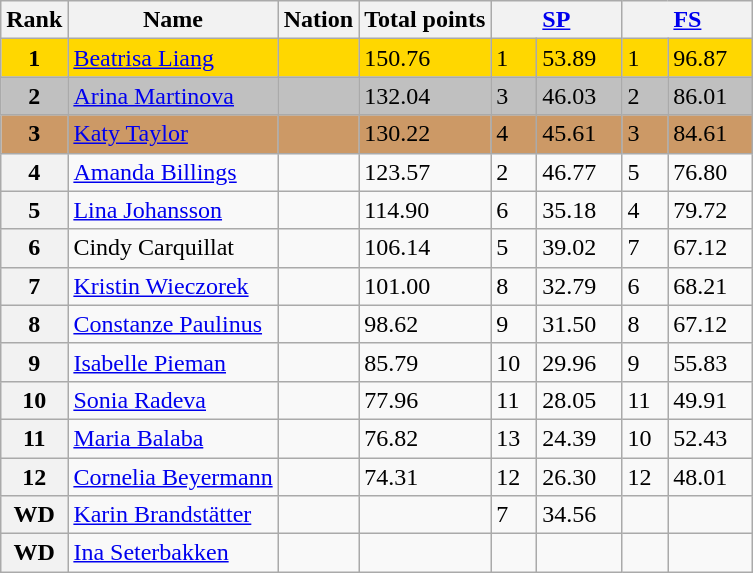<table class="wikitable">
<tr>
<th>Rank</th>
<th>Name</th>
<th>Nation</th>
<th>Total points</th>
<th colspan="2" width="80px"><a href='#'>SP</a></th>
<th colspan="2" width="80px"><a href='#'>FS</a></th>
</tr>
<tr bgcolor="gold">
<td align="center"><strong>1</strong></td>
<td><a href='#'>Beatrisa Liang</a></td>
<td></td>
<td>150.76</td>
<td>1</td>
<td>53.89</td>
<td>1</td>
<td>96.87</td>
</tr>
<tr bgcolor="silver">
<td align="center"><strong>2</strong></td>
<td><a href='#'>Arina Martinova</a></td>
<td></td>
<td>132.04</td>
<td>3</td>
<td>46.03</td>
<td>2</td>
<td>86.01</td>
</tr>
<tr bgcolor="cc9966">
<td align="center"><strong>3</strong></td>
<td><a href='#'>Katy Taylor</a></td>
<td></td>
<td>130.22</td>
<td>4</td>
<td>45.61</td>
<td>3</td>
<td>84.61</td>
</tr>
<tr>
<th>4</th>
<td><a href='#'>Amanda Billings</a></td>
<td></td>
<td>123.57</td>
<td>2</td>
<td>46.77</td>
<td>5</td>
<td>76.80</td>
</tr>
<tr>
<th>5</th>
<td><a href='#'>Lina Johansson</a></td>
<td></td>
<td>114.90</td>
<td>6</td>
<td>35.18</td>
<td>4</td>
<td>79.72</td>
</tr>
<tr>
<th>6</th>
<td>Cindy Carquillat</td>
<td></td>
<td>106.14</td>
<td>5</td>
<td>39.02</td>
<td>7</td>
<td>67.12</td>
</tr>
<tr>
<th>7</th>
<td><a href='#'>Kristin Wieczorek</a></td>
<td></td>
<td>101.00</td>
<td>8</td>
<td>32.79</td>
<td>6</td>
<td>68.21</td>
</tr>
<tr>
<th>8</th>
<td><a href='#'>Constanze Paulinus</a></td>
<td></td>
<td>98.62</td>
<td>9</td>
<td>31.50</td>
<td>8</td>
<td>67.12</td>
</tr>
<tr>
<th>9</th>
<td><a href='#'>Isabelle Pieman</a></td>
<td></td>
<td>85.79</td>
<td>10</td>
<td>29.96</td>
<td>9</td>
<td>55.83</td>
</tr>
<tr>
<th>10</th>
<td><a href='#'>Sonia Radeva</a></td>
<td></td>
<td>77.96</td>
<td>11</td>
<td>28.05</td>
<td>11</td>
<td>49.91</td>
</tr>
<tr>
<th>11</th>
<td><a href='#'>Maria Balaba</a></td>
<td></td>
<td>76.82</td>
<td>13</td>
<td>24.39</td>
<td>10</td>
<td>52.43</td>
</tr>
<tr>
<th>12</th>
<td><a href='#'>Cornelia Beyermann</a></td>
<td></td>
<td>74.31</td>
<td>12</td>
<td>26.30</td>
<td>12</td>
<td>48.01</td>
</tr>
<tr>
<th>WD</th>
<td><a href='#'>Karin Brandstätter</a></td>
<td></td>
<td></td>
<td>7</td>
<td>34.56</td>
<td></td>
<td></td>
</tr>
<tr>
<th>WD</th>
<td><a href='#'>Ina Seterbakken</a></td>
<td></td>
<td></td>
<td></td>
<td></td>
<td></td>
<td></td>
</tr>
</table>
